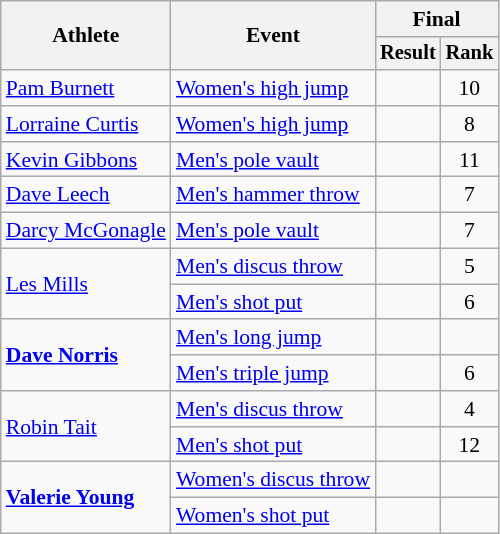<table class=wikitable style=font-size:90%>
<tr>
<th rowspan=2>Athlete</th>
<th rowspan=2>Event</th>
<th colspan=2>Final</th>
</tr>
<tr style=font-size:95%>
<th>Result</th>
<th>Rank</th>
</tr>
<tr align=center>
<td align=left><a href='#'>Pam Burnett</a></td>
<td align=left><a href='#'>Women's high jump</a></td>
<td></td>
<td>10</td>
</tr>
<tr align=center>
<td align=left><a href='#'>Lorraine Curtis</a></td>
<td align=left><a href='#'>Women's high jump</a></td>
<td></td>
<td>8</td>
</tr>
<tr align=center>
<td align=left><a href='#'>Kevin Gibbons</a></td>
<td align=left><a href='#'>Men's pole vault</a></td>
<td></td>
<td>11</td>
</tr>
<tr align=center>
<td align=left><a href='#'>Dave Leech</a></td>
<td align=left><a href='#'>Men's hammer throw</a></td>
<td></td>
<td>7</td>
</tr>
<tr align=center>
<td align=left><a href='#'>Darcy McGonagle</a></td>
<td align=left><a href='#'>Men's pole vault</a></td>
<td></td>
<td>7</td>
</tr>
<tr align=center>
<td align=left rowspan=2><a href='#'>Les Mills</a></td>
<td align=left><a href='#'>Men's discus throw</a></td>
<td></td>
<td>5</td>
</tr>
<tr align=center>
<td align=left><a href='#'>Men's shot put</a></td>
<td></td>
<td>6</td>
</tr>
<tr align=center>
<td align=left rowspan=2><strong><a href='#'>Dave Norris</a></strong></td>
<td align=left><a href='#'>Men's long jump</a></td>
<td></td>
<td></td>
</tr>
<tr align=center>
<td align=left><a href='#'>Men's triple jump</a></td>
<td></td>
<td>6</td>
</tr>
<tr align=center>
<td align=left rowspan=2><a href='#'>Robin Tait</a></td>
<td align=left><a href='#'>Men's discus throw</a></td>
<td></td>
<td>4</td>
</tr>
<tr align=center>
<td align=left><a href='#'>Men's shot put</a></td>
<td></td>
<td>12</td>
</tr>
<tr align=center>
<td align=left rowspan=2><strong><a href='#'>Valerie Young</a></strong></td>
<td align=left><a href='#'>Women's discus throw</a></td>
<td> </td>
<td></td>
</tr>
<tr align=center>
<td align=left><a href='#'>Women's shot put</a></td>
<td></td>
<td></td>
</tr>
</table>
